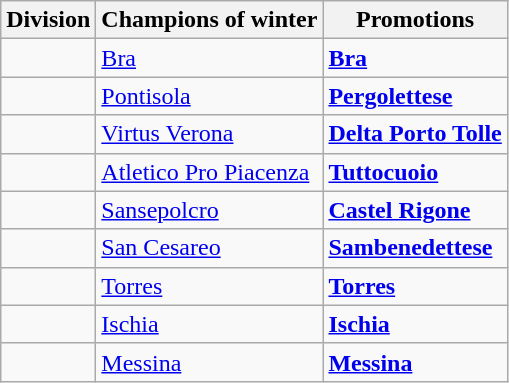<table class="wikitable">
<tr>
<th>Division</th>
<th>Champions of winter</th>
<th>Promotions</th>
</tr>
<tr>
<td></td>
<td><a href='#'>Bra</a></td>
<td><strong><a href='#'>Bra</a></strong></td>
</tr>
<tr>
<td></td>
<td><a href='#'>Pontisola</a></td>
<td><strong><a href='#'>Pergolettese</a></strong></td>
</tr>
<tr>
<td></td>
<td><a href='#'>Virtus Verona</a></td>
<td><strong><a href='#'>Delta Porto Tolle</a></strong></td>
</tr>
<tr>
<td></td>
<td><a href='#'>Atletico Pro Piacenza</a></td>
<td><strong><a href='#'>Tuttocuoio</a></strong></td>
</tr>
<tr>
<td></td>
<td><a href='#'>Sansepolcro</a></td>
<td><strong><a href='#'>Castel Rigone</a></strong></td>
</tr>
<tr>
<td></td>
<td><a href='#'>San Cesareo</a></td>
<td><strong><a href='#'>Sambenedettese</a></strong></td>
</tr>
<tr>
<td></td>
<td><a href='#'>Torres</a></td>
<td><strong><a href='#'>Torres</a></strong></td>
</tr>
<tr>
<td></td>
<td><a href='#'>Ischia</a></td>
<td><strong><a href='#'>Ischia</a></strong></td>
</tr>
<tr>
<td></td>
<td><a href='#'>Messina</a></td>
<td><strong><a href='#'>Messina</a></strong></td>
</tr>
</table>
